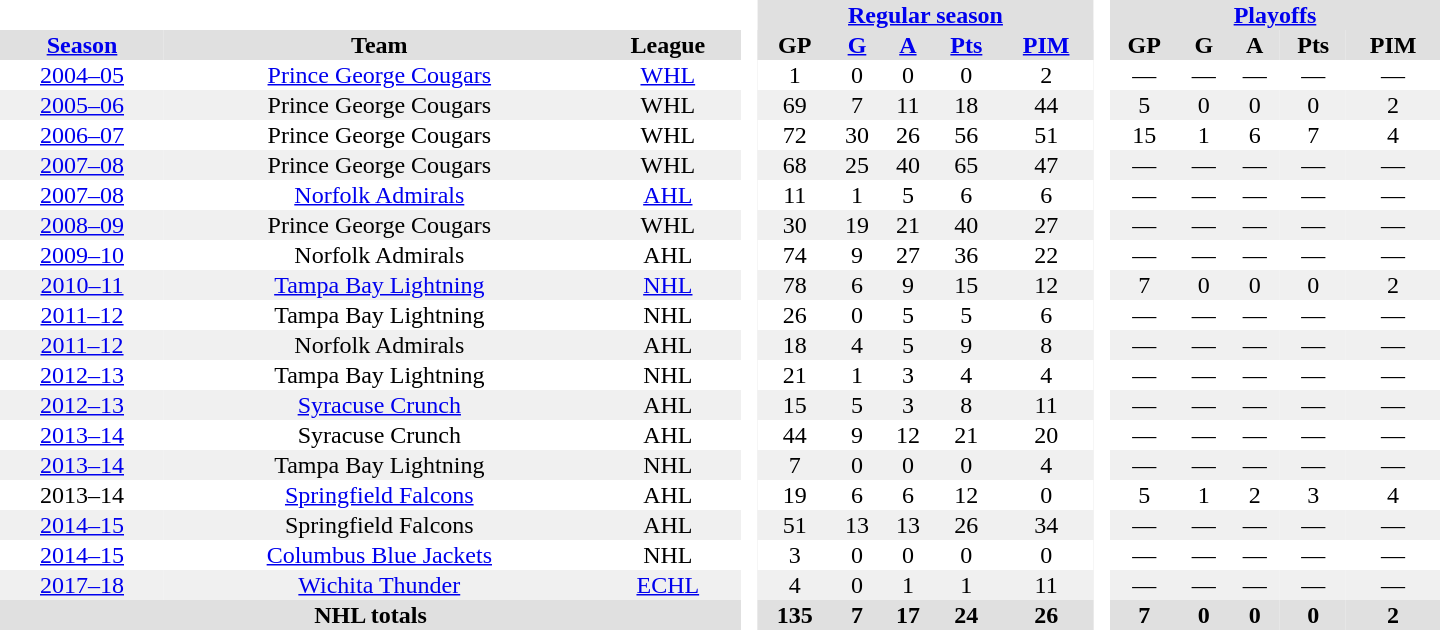<table border="0" cellpadding="1" cellspacing="0" style="text-align:center; width:60em">
<tr bgcolor="#e0e0e0">
<th colspan="3" bgcolor="#ffffff"> </th>
<th rowspan="99" bgcolor="#ffffff"> </th>
<th colspan="5"><a href='#'>Regular season</a></th>
<th rowspan="99" bgcolor="#ffffff"> </th>
<th colspan="5"><a href='#'>Playoffs</a></th>
</tr>
<tr bgcolor="#e0e0e0">
<th><a href='#'>Season</a></th>
<th>Team</th>
<th>League</th>
<th>GP</th>
<th><a href='#'>G</a></th>
<th><a href='#'>A</a></th>
<th><a href='#'>Pts</a></th>
<th><a href='#'>PIM</a></th>
<th>GP</th>
<th>G</th>
<th>A</th>
<th>Pts</th>
<th>PIM</th>
</tr>
<tr>
<td><a href='#'>2004–05</a></td>
<td><a href='#'>Prince George Cougars</a></td>
<td><a href='#'>WHL</a></td>
<td>1</td>
<td>0</td>
<td>0</td>
<td>0</td>
<td>2</td>
<td>—</td>
<td>—</td>
<td>—</td>
<td>—</td>
<td>—</td>
</tr>
<tr bgcolor="#f0f0f0">
<td><a href='#'>2005–06</a></td>
<td>Prince George Cougars</td>
<td>WHL</td>
<td>69</td>
<td>7</td>
<td>11</td>
<td>18</td>
<td>44</td>
<td>5</td>
<td>0</td>
<td>0</td>
<td>0</td>
<td>2</td>
</tr>
<tr>
<td><a href='#'>2006–07</a></td>
<td>Prince George Cougars</td>
<td>WHL</td>
<td>72</td>
<td>30</td>
<td>26</td>
<td>56</td>
<td>51</td>
<td>15</td>
<td>1</td>
<td>6</td>
<td>7</td>
<td>4</td>
</tr>
<tr bgcolor="#f0f0f0">
<td><a href='#'>2007–08</a></td>
<td>Prince George Cougars</td>
<td>WHL</td>
<td>68</td>
<td>25</td>
<td>40</td>
<td>65</td>
<td>47</td>
<td>—</td>
<td>—</td>
<td>—</td>
<td>—</td>
<td>—</td>
</tr>
<tr>
<td><a href='#'>2007–08</a></td>
<td><a href='#'>Norfolk Admirals</a></td>
<td><a href='#'>AHL</a></td>
<td>11</td>
<td>1</td>
<td>5</td>
<td>6</td>
<td>6</td>
<td>—</td>
<td>—</td>
<td>—</td>
<td>—</td>
<td>—</td>
</tr>
<tr bgcolor="#f0f0f0">
<td><a href='#'>2008–09</a></td>
<td>Prince George Cougars</td>
<td>WHL</td>
<td>30</td>
<td>19</td>
<td>21</td>
<td>40</td>
<td>27</td>
<td>—</td>
<td>—</td>
<td>—</td>
<td>—</td>
<td>—</td>
</tr>
<tr>
<td><a href='#'>2009–10</a></td>
<td>Norfolk Admirals</td>
<td>AHL</td>
<td>74</td>
<td>9</td>
<td>27</td>
<td>36</td>
<td>22</td>
<td>—</td>
<td>—</td>
<td>—</td>
<td>—</td>
<td>—</td>
</tr>
<tr bgcolor="#f0f0f0">
<td><a href='#'>2010–11</a></td>
<td><a href='#'>Tampa Bay Lightning</a></td>
<td><a href='#'>NHL</a></td>
<td>78</td>
<td>6</td>
<td>9</td>
<td>15</td>
<td>12</td>
<td>7</td>
<td>0</td>
<td>0</td>
<td>0</td>
<td>2</td>
</tr>
<tr>
<td><a href='#'>2011–12</a></td>
<td>Tampa Bay Lightning</td>
<td>NHL</td>
<td>26</td>
<td>0</td>
<td>5</td>
<td>5</td>
<td>6</td>
<td>—</td>
<td>—</td>
<td>—</td>
<td>—</td>
<td>—</td>
</tr>
<tr bgcolor="#f0f0f0">
<td><a href='#'>2011–12</a></td>
<td>Norfolk Admirals</td>
<td>AHL</td>
<td>18</td>
<td>4</td>
<td>5</td>
<td>9</td>
<td>8</td>
<td>—</td>
<td>—</td>
<td>—</td>
<td>—</td>
<td>—</td>
</tr>
<tr>
<td><a href='#'>2012–13</a></td>
<td>Tampa Bay Lightning</td>
<td>NHL</td>
<td>21</td>
<td>1</td>
<td>3</td>
<td>4</td>
<td>4</td>
<td>—</td>
<td>—</td>
<td>—</td>
<td>—</td>
<td>—</td>
</tr>
<tr bgcolor="#f0f0f0">
<td><a href='#'>2012–13</a></td>
<td><a href='#'>Syracuse Crunch</a></td>
<td>AHL</td>
<td>15</td>
<td>5</td>
<td>3</td>
<td>8</td>
<td>11</td>
<td>—</td>
<td>—</td>
<td>—</td>
<td>—</td>
<td>—</td>
</tr>
<tr>
<td><a href='#'>2013–14</a></td>
<td>Syracuse Crunch</td>
<td>AHL</td>
<td>44</td>
<td>9</td>
<td>12</td>
<td>21</td>
<td>20</td>
<td>—</td>
<td>—</td>
<td>—</td>
<td>—</td>
<td>—</td>
</tr>
<tr bgcolor="#f0f0f0">
<td><a href='#'>2013–14</a></td>
<td>Tampa Bay Lightning</td>
<td>NHL</td>
<td>7</td>
<td>0</td>
<td>0</td>
<td>0</td>
<td>4</td>
<td>—</td>
<td>—</td>
<td>—</td>
<td>—</td>
<td>—</td>
</tr>
<tr>
<td>2013–14</td>
<td><a href='#'>Springfield Falcons</a></td>
<td>AHL</td>
<td>19</td>
<td>6</td>
<td>6</td>
<td>12</td>
<td>0</td>
<td>5</td>
<td>1</td>
<td>2</td>
<td>3</td>
<td>4</td>
</tr>
<tr bgcolor="#f0f0f0">
<td><a href='#'>2014–15</a></td>
<td>Springfield Falcons</td>
<td>AHL</td>
<td>51</td>
<td>13</td>
<td>13</td>
<td>26</td>
<td>34</td>
<td>—</td>
<td>—</td>
<td>—</td>
<td>—</td>
<td>—</td>
</tr>
<tr>
<td><a href='#'>2014–15</a></td>
<td><a href='#'>Columbus Blue Jackets</a></td>
<td>NHL</td>
<td>3</td>
<td>0</td>
<td>0</td>
<td>0</td>
<td>0</td>
<td>—</td>
<td>—</td>
<td>—</td>
<td>—</td>
<td>—</td>
</tr>
<tr bgcolor="#f0f0f0">
<td><a href='#'>2017–18</a></td>
<td><a href='#'>Wichita Thunder</a></td>
<td><a href='#'>ECHL</a></td>
<td>4</td>
<td>0</td>
<td>1</td>
<td>1</td>
<td>11</td>
<td>—</td>
<td>—</td>
<td>—</td>
<td>—</td>
<td>—</td>
</tr>
<tr bgcolor="#e0e0e0">
<th colspan="3">NHL totals</th>
<th>135</th>
<th>7</th>
<th>17</th>
<th>24</th>
<th>26</th>
<th>7</th>
<th>0</th>
<th>0</th>
<th>0</th>
<th>2</th>
</tr>
</table>
